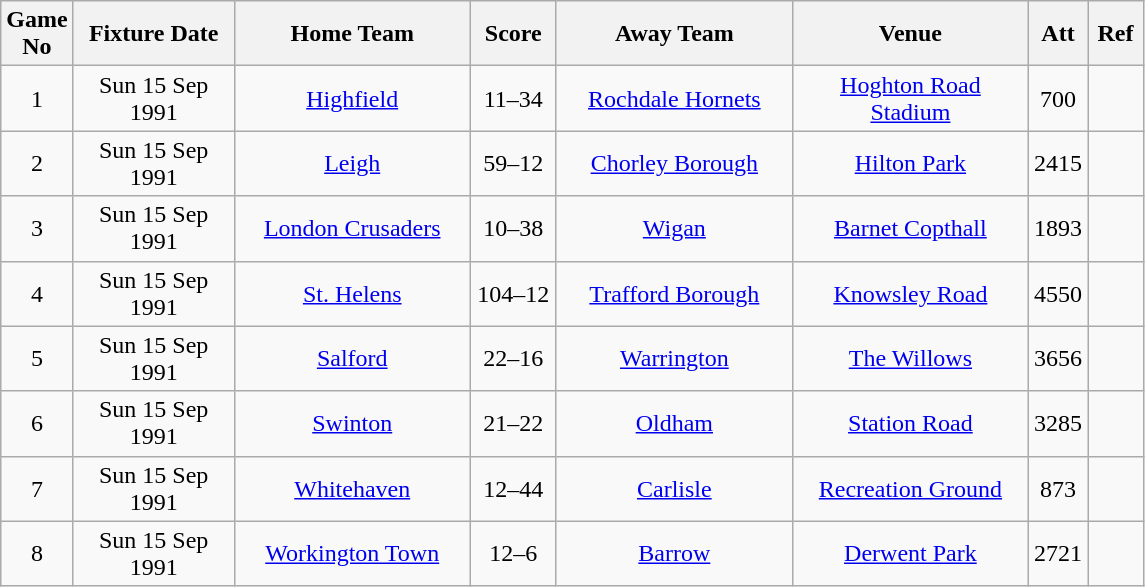<table class="wikitable" style="text-align:center;">
<tr>
<th width=20 abbr="No">Game No</th>
<th width=100 abbr="Date">Fixture Date</th>
<th width=150 abbr="Home Team">Home Team</th>
<th width=50 abbr="Score">Score</th>
<th width=150 abbr="Away Team">Away Team</th>
<th width=150 abbr="Venue">Venue</th>
<th width=30 abbr="Att">Att</th>
<th width=30 abbr="Ref">Ref</th>
</tr>
<tr>
<td>1</td>
<td>Sun 15 Sep 1991</td>
<td><a href='#'>Highfield</a></td>
<td>11–34</td>
<td><a href='#'>Rochdale Hornets</a></td>
<td><a href='#'>Hoghton Road Stadium</a></td>
<td>700</td>
<td></td>
</tr>
<tr>
<td>2</td>
<td>Sun 15 Sep 1991</td>
<td><a href='#'>Leigh</a></td>
<td>59–12</td>
<td><a href='#'>Chorley Borough</a></td>
<td><a href='#'>Hilton Park</a></td>
<td>2415</td>
<td></td>
</tr>
<tr>
<td>3</td>
<td>Sun 15 Sep 1991</td>
<td><a href='#'>London Crusaders</a></td>
<td>10–38</td>
<td><a href='#'>Wigan</a></td>
<td><a href='#'>Barnet Copthall</a></td>
<td>1893</td>
<td></td>
</tr>
<tr>
<td>4</td>
<td>Sun 15 Sep 1991</td>
<td><a href='#'>St. Helens</a></td>
<td>104–12</td>
<td><a href='#'>Trafford Borough</a></td>
<td><a href='#'>Knowsley Road</a></td>
<td>4550</td>
<td></td>
</tr>
<tr>
<td>5</td>
<td>Sun 15 Sep 1991</td>
<td><a href='#'>Salford</a></td>
<td>22–16</td>
<td><a href='#'>Warrington</a></td>
<td><a href='#'>The Willows</a></td>
<td>3656</td>
<td></td>
</tr>
<tr>
<td>6</td>
<td>Sun 15 Sep 1991</td>
<td><a href='#'>Swinton</a></td>
<td>21–22</td>
<td><a href='#'>Oldham</a></td>
<td><a href='#'>Station Road</a></td>
<td>3285</td>
<td></td>
</tr>
<tr>
<td>7</td>
<td>Sun 15 Sep 1991</td>
<td><a href='#'>Whitehaven</a></td>
<td>12–44</td>
<td><a href='#'>Carlisle</a></td>
<td><a href='#'>Recreation Ground</a></td>
<td>873</td>
<td></td>
</tr>
<tr>
<td>8</td>
<td>Sun 15 Sep 1991</td>
<td><a href='#'>Workington Town</a></td>
<td>12–6</td>
<td><a href='#'>Barrow</a></td>
<td><a href='#'>Derwent Park</a></td>
<td>2721</td>
<td></td>
</tr>
</table>
